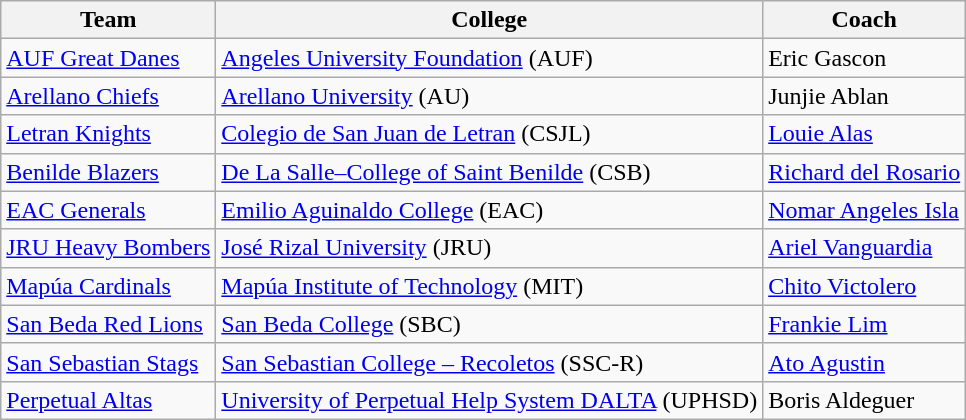<table class="wikitable">
<tr>
<th>Team</th>
<th>College</th>
<th>Coach</th>
</tr>
<tr>
<td><a href='#'>AUF Great Danes</a></td>
<td><a href='#'>Angeles University Foundation</a> (AUF)</td>
<td>Eric Gascon</td>
</tr>
<tr>
<td><a href='#'>Arellano Chiefs</a></td>
<td><a href='#'>Arellano University</a> (AU)</td>
<td>Junjie Ablan</td>
</tr>
<tr>
<td><a href='#'>Letran Knights</a></td>
<td><a href='#'>Colegio de San Juan de Letran</a> (CSJL)</td>
<td><a href='#'>Louie Alas</a></td>
</tr>
<tr>
<td><a href='#'>Benilde Blazers</a></td>
<td><a href='#'>De La Salle–College of Saint Benilde</a> (CSB)</td>
<td><a href='#'>Richard del Rosario</a></td>
</tr>
<tr>
<td><a href='#'>EAC Generals</a></td>
<td><a href='#'>Emilio Aguinaldo College</a> (EAC)</td>
<td><a href='#'>Nomar Angeles Isla</a></td>
</tr>
<tr>
<td><a href='#'>JRU Heavy Bombers</a></td>
<td><a href='#'>José Rizal University</a> (JRU)</td>
<td><a href='#'>Ariel Vanguardia</a></td>
</tr>
<tr>
<td><a href='#'>Mapúa Cardinals</a></td>
<td><a href='#'>Mapúa Institute of Technology</a> (MIT)</td>
<td><a href='#'>Chito Victolero</a></td>
</tr>
<tr>
<td><a href='#'>San Beda Red Lions</a></td>
<td><a href='#'>San Beda College</a> (SBC)</td>
<td><a href='#'>Frankie Lim</a></td>
</tr>
<tr>
<td><a href='#'>San Sebastian Stags</a></td>
<td><a href='#'>San Sebastian College – Recoletos</a> (SSC-R)</td>
<td><a href='#'>Ato Agustin</a></td>
</tr>
<tr>
<td><a href='#'>Perpetual Altas</a></td>
<td><a href='#'>University of Perpetual Help System DALTA</a> (UPHSD)</td>
<td>Boris Aldeguer</td>
</tr>
</table>
